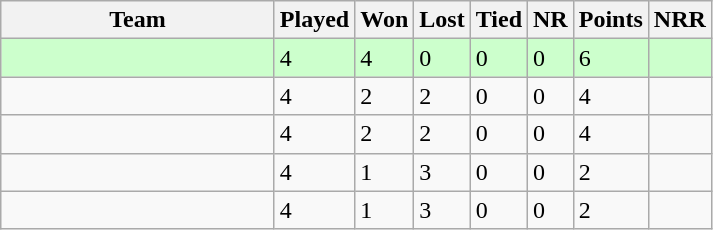<table class="wikitable">
<tr>
<th width=175>Team</th>
<th>Played</th>
<th>Won</th>
<th>Lost</th>
<th>Tied</th>
<th>NR</th>
<th>Points</th>
<th>NRR</th>
</tr>
<tr style="background:#ccffcc">
<td></td>
<td>4</td>
<td>4</td>
<td>0</td>
<td>0</td>
<td>0</td>
<td>6</td>
<td></td>
</tr>
<tr>
<td></td>
<td>4</td>
<td>2</td>
<td>2</td>
<td>0</td>
<td>0</td>
<td>4</td>
<td></td>
</tr>
<tr>
<td></td>
<td>4</td>
<td>2</td>
<td>2</td>
<td>0</td>
<td>0</td>
<td>4</td>
<td></td>
</tr>
<tr>
<td></td>
<td>4</td>
<td>1</td>
<td>3</td>
<td>0</td>
<td>0</td>
<td>2</td>
<td></td>
</tr>
<tr>
<td></td>
<td>4</td>
<td>1</td>
<td>3</td>
<td>0</td>
<td>0</td>
<td>2</td>
<td></td>
</tr>
</table>
